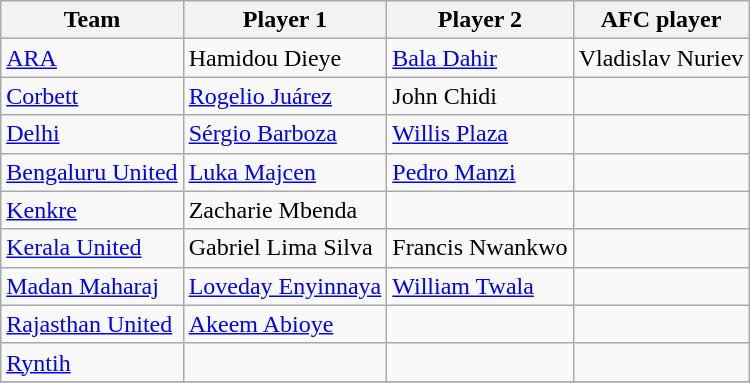<table class="sortable wikitable" style="text-align: left; font-size:100%">
<tr>
<th style="text-align:center;">Team</th>
<th style="text-align:center;">Player 1</th>
<th style="text-align:center;">Player 2</th>
<th style="text-align:center;">AFC player</th>
</tr>
<tr>
<td><a href='#'>ARA</a></td>
<td> Hamidou Dieye</td>
<td> <a href='#'>Bala Dahir</a></td>
<td> Vladislav Nuriev</td>
</tr>
<tr>
<td><a href='#'>Corbett</a></td>
<td> <a href='#'>Rogelio Juárez</a></td>
<td> John Chidi</td>
<td></td>
</tr>
<tr>
<td><a href='#'>Delhi</a></td>
<td> <a href='#'>Sérgio Barboza</a></td>
<td> <a href='#'>Willis Plaza</a></td>
<td></td>
</tr>
<tr>
<td><a href='#'>Bengaluru United</a></td>
<td> <a href='#'>Luka Majcen</a></td>
<td> <a href='#'>Pedro Manzi</a></td>
<td></td>
</tr>
<tr>
<td><a href='#'>Kenkre</a></td>
<td> Zacharie Mbenda</td>
<td></td>
<td></td>
</tr>
<tr>
<td><a href='#'>Kerala United</a></td>
<td> Gabriel Lima Silva</td>
<td> Francis Nwankwo</td>
<td></td>
</tr>
<tr>
<td><a href='#'>Madan Maharaj</a></td>
<td> <a href='#'>Loveday Enyinnaya</a></td>
<td> <a href='#'>William Twala</a></td>
<td></td>
</tr>
<tr>
<td><a href='#'>Rajasthan United</a></td>
<td> <a href='#'>Akeem Abioye</a></td>
<td></td>
<td></td>
</tr>
<tr>
<td><a href='#'>Ryntih</a></td>
<td></td>
<td></td>
<td></td>
</tr>
<tr>
</tr>
</table>
